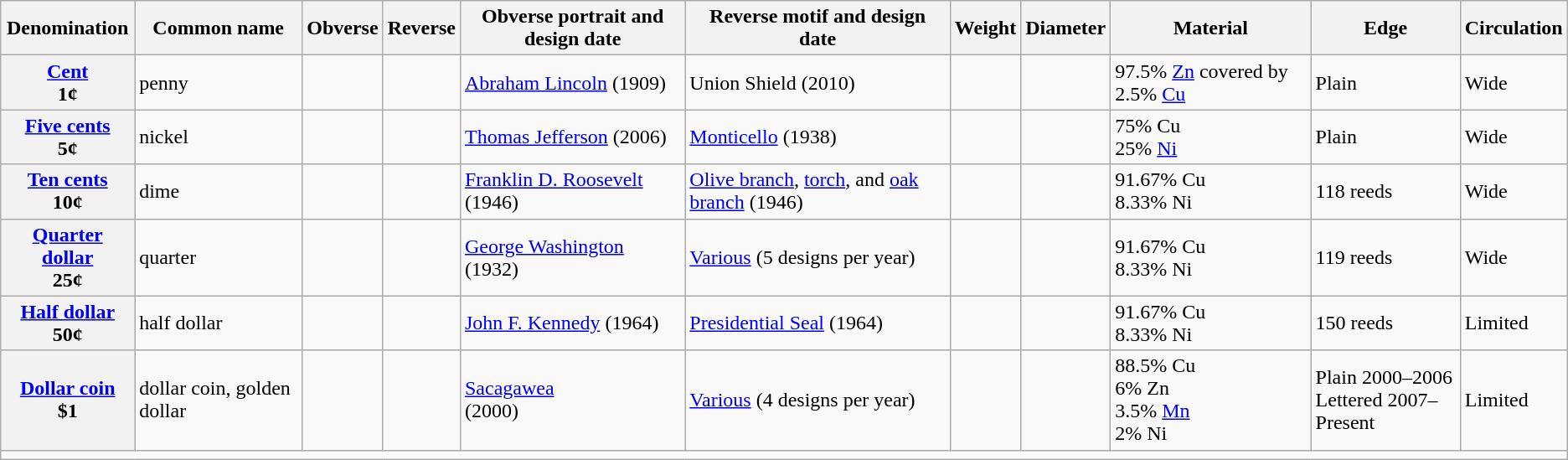<table class="wikitable sortable">
<tr>
<th scope="col">Denomination</th>
<th scope="col">Common name</th>
<th scope="col">Obverse</th>
<th scope="col">Reverse</th>
<th scope="col">Obverse portrait and design date</th>
<th scope="col">Reverse motif and design date</th>
<th scope="col">Weight</th>
<th scope="col">Diameter</th>
<th scope="col">Material</th>
<th scope="col">Edge</th>
<th scope="col">Circulation</th>
</tr>
<tr>
<th scope="row"><a href='#'>Cent</a><br>1¢</th>
<td>penny</td>
<td align="center"></td>
<td align="center"></td>
<td><a href='#'>Abraham Lincoln</a> (1909)</td>
<td>Union Shield (2010)</td>
<td></td>
<td></td>
<td>97.5% <a href='#'>Zn</a> covered by 2.5% <a href='#'>Cu</a></td>
<td>Plain</td>
<td>Wide</td>
</tr>
<tr>
<th scope="row"><a href='#'>Five cents</a><br>5¢</th>
<td>nickel</td>
<td align="center"></td>
<td align="center"></td>
<td><a href='#'>Thomas Jefferson</a> (2006)</td>
<td><a href='#'>Monticello</a> (1938)</td>
<td></td>
<td></td>
<td>75% Cu<br>25% <a href='#'>Ni</a></td>
<td>Plain</td>
<td>Wide</td>
</tr>
<tr>
<th scope="row"><a href='#'>Ten cents</a><br>10¢</th>
<td>dime</td>
<td align="center"></td>
<td align="center"></td>
<td><a href='#'>Franklin D. Roosevelt</a> (1946)</td>
<td><a href='#'>Olive branch</a>, <a href='#'>torch</a>, and <a href='#'>oak branch</a> (1946)</td>
<td></td>
<td></td>
<td>91.67% Cu<br>8.33% Ni</td>
<td>118 reeds</td>
<td>Wide</td>
</tr>
<tr>
<th scope="row"><a href='#'>Quarter dollar</a><br>25¢</th>
<td>quarter</td>
<td align="center"></td>
<td align="center"></td>
<td><a href='#'>George Washington</a> (1932)</td>
<td><a href='#'>Various</a> (5 designs per year)</td>
<td></td>
<td></td>
<td>91.67% Cu<br>8.33% Ni</td>
<td>119 reeds</td>
<td>Wide</td>
</tr>
<tr>
<th scope="row"><a href='#'>Half dollar</a><br>50¢</th>
<td>half dollar</td>
<td align="center"></td>
<td align="center"></td>
<td><a href='#'>John F. Kennedy</a> (1964)</td>
<td><a href='#'>Presidential Seal</a> (1964)</td>
<td></td>
<td></td>
<td>91.67% Cu<br>8.33% Ni</td>
<td>150 reeds</td>
<td>Limited</td>
</tr>
<tr>
<th scope="row"><a href='#'>Dollar coin</a><br>$1</th>
<td>dollar coin, golden dollar</td>
<td align="center"></td>
<td align="center"></td>
<td><a href='#'>Sacagawea</a><br>(2000)</td>
<td><a href='#'>Various</a> (4 designs per year)</td>
<td></td>
<td></td>
<td>88.5% Cu<br>6% Zn<br>3.5% <a href='#'>Mn</a><br>2% Ni</td>
<td>Plain 2000–2006<br>Lettered 2007–Present</td>
<td>Limited</td>
</tr>
<tr>
<td colspan="11"></td>
</tr>
</table>
